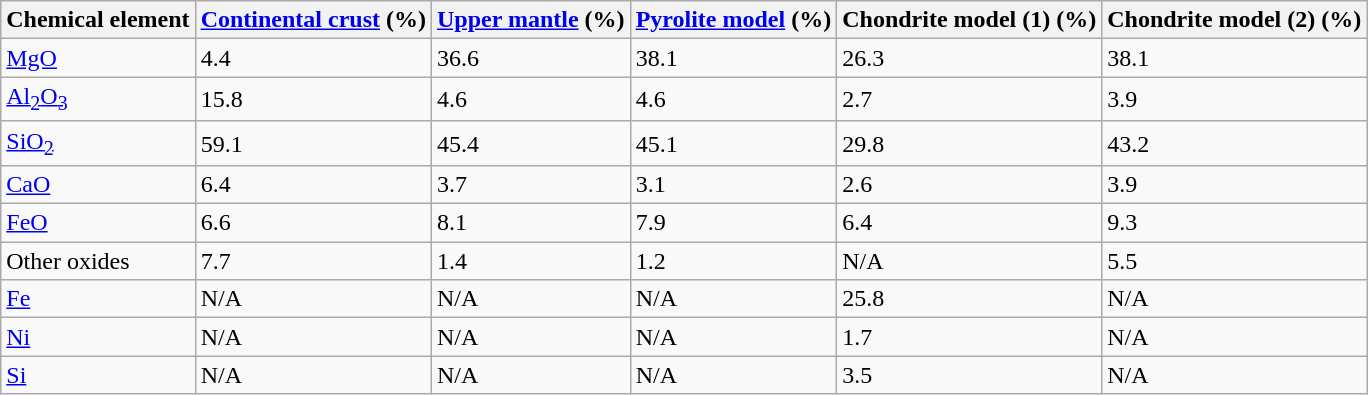<table class="wikitable">
<tr>
<th>Chemical element</th>
<th><a href='#'>Continental crust</a> (%)</th>
<th><a href='#'>Upper mantle</a> (%)</th>
<th><a href='#'>Pyrolite model</a> (%)</th>
<th>Chondrite model (1) (%)</th>
<th>Chondrite model (2) (%)</th>
</tr>
<tr>
<td><a href='#'>MgO</a></td>
<td>4.4</td>
<td>36.6</td>
<td>38.1</td>
<td>26.3</td>
<td>38.1</td>
</tr>
<tr>
<td><a href='#'>Al<sub>2</sub>O<sub>3</sub></a></td>
<td>15.8</td>
<td>4.6</td>
<td>4.6</td>
<td>2.7</td>
<td>3.9</td>
</tr>
<tr>
<td><a href='#'>SiO<sub>2</sub></a></td>
<td>59.1</td>
<td>45.4</td>
<td>45.1</td>
<td>29.8</td>
<td>43.2</td>
</tr>
<tr>
<td><a href='#'>CaO</a></td>
<td>6.4</td>
<td>3.7</td>
<td>3.1</td>
<td>2.6</td>
<td>3.9</td>
</tr>
<tr>
<td><a href='#'>FeO</a></td>
<td>6.6</td>
<td>8.1</td>
<td>7.9</td>
<td>6.4</td>
<td>9.3</td>
</tr>
<tr>
<td>Other oxides</td>
<td>7.7</td>
<td>1.4</td>
<td>1.2</td>
<td>N/A</td>
<td>5.5</td>
</tr>
<tr>
<td><a href='#'>Fe</a></td>
<td>N/A</td>
<td>N/A</td>
<td>N/A</td>
<td>25.8</td>
<td>N/A</td>
</tr>
<tr>
<td><a href='#'>Ni</a></td>
<td>N/A</td>
<td>N/A</td>
<td>N/A</td>
<td>1.7</td>
<td>N/A</td>
</tr>
<tr>
<td><a href='#'>Si</a></td>
<td>N/A</td>
<td>N/A</td>
<td>N/A</td>
<td>3.5</td>
<td>N/A</td>
</tr>
</table>
